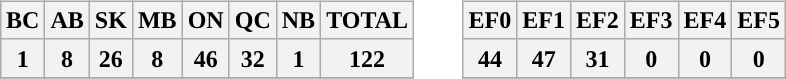<table style="margin-left: auto; margin-right: auto; border: none;">
<tr>
<td><br><table class="wikitable">
<tr>
<th>BC</th>
<th>AB</th>
<th>SK</th>
<th>MB</th>
<th>ON</th>
<th>QC</th>
<th>NB</th>
<th>TOTAL</th>
</tr>
<tr>
<th>1</th>
<th>8</th>
<th>26</th>
<th>8</th>
<th>46</th>
<th>32</th>
<th>1</th>
<th>122</th>
</tr>
<tr>
</tr>
</table>
</td>
<td></td>
<td></td>
<td></td>
<td><br><table class="wikitable">
<tr>
<th style="background-color:#">EF0</th>
<th style="background-color:#">EF1</th>
<th style="background-color:#">EF2</th>
<th style="background-color:#">EF3</th>
<th style="background-color:#">EF4</th>
<th style="background-color:#">EF5</th>
</tr>
<tr>
<th>44</th>
<th>47</th>
<th>31</th>
<th>0</th>
<th>0</th>
<th>0</th>
</tr>
<tr>
</tr>
</table>
</td>
</tr>
</table>
